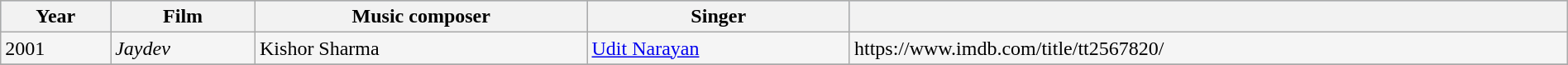<table class="wikitable sortable" style="background:#f5f5f5; width:100%;">
<tr style="background:#B0C4DE; text-align:center;">
<th>Year</th>
<th>Film</th>
<th>Music composer</th>
<th>Singer</th>
<th></th>
</tr>
<tr>
<td>2001</td>
<td><em>Jaydev</em></td>
<td>Kishor Sharma</td>
<td><a href='#'>Udit Narayan</a></td>
<td>https://www.imdb.com/title/tt2567820/</td>
</tr>
<tr>
</tr>
</table>
